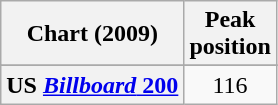<table class="wikitable sortable plainrowheaders" style="text-align:center;">
<tr>
<th scope="col">Chart (2009)</th>
<th scope="col">Peak<br>position</th>
</tr>
<tr>
</tr>
<tr>
</tr>
<tr>
</tr>
<tr>
</tr>
<tr>
</tr>
<tr>
</tr>
<tr>
</tr>
<tr>
</tr>
<tr>
<th scope="row">US <a href='#'><em>Billboard</em> 200</a></th>
<td>116</td>
</tr>
</table>
